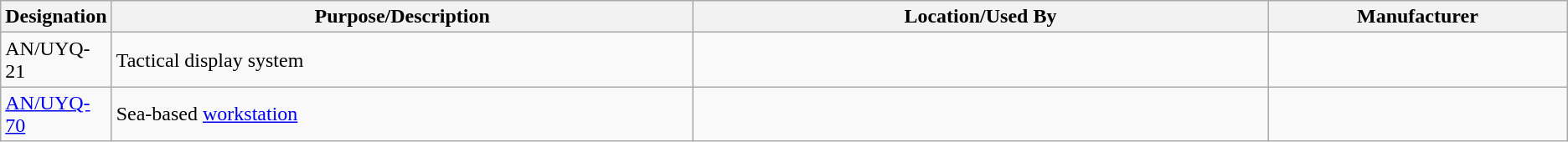<table class="wikitable sortable">
<tr>
<th scope="col">Designation</th>
<th scope="col" style="width: 500px;">Purpose/Description</th>
<th scope="col" style="width: 500px;">Location/Used By</th>
<th scope="col" style="width: 250px;">Manufacturer</th>
</tr>
<tr>
<td>AN/UYQ-21</td>
<td>Tactical display system</td>
<td></td>
<td></td>
</tr>
<tr>
<td><a href='#'>AN/UYQ-70</a></td>
<td>Sea-based <a href='#'>workstation</a></td>
<td></td>
<td></td>
</tr>
</table>
